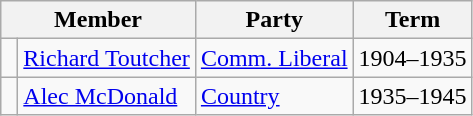<table class="wikitable">
<tr>
<th colspan="2">Member</th>
<th>Party</th>
<th>Term</th>
</tr>
<tr>
<td> </td>
<td><a href='#'>Richard Toutcher</a></td>
<td><a href='#'>Comm. Liberal</a></td>
<td>1904–1935</td>
</tr>
<tr>
<td> </td>
<td><a href='#'>Alec McDonald</a></td>
<td><a href='#'>Country</a></td>
<td>1935–1945</td>
</tr>
</table>
